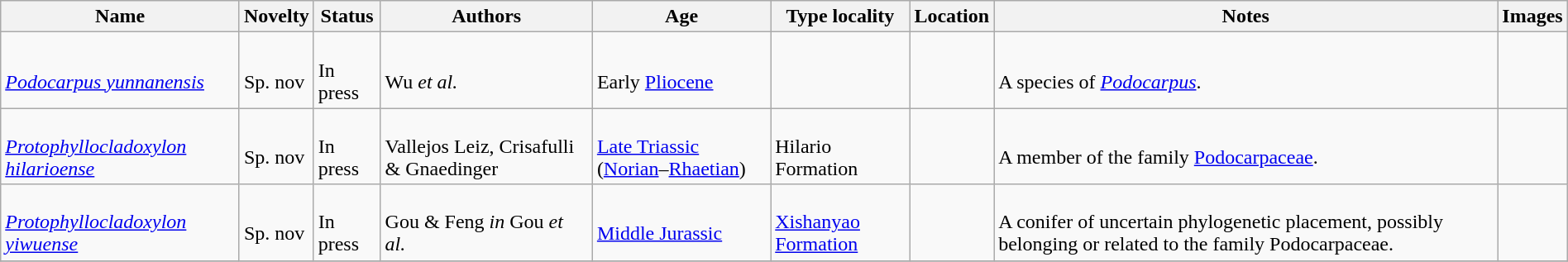<table class="wikitable sortable" align="center" width="100%">
<tr>
<th>Name</th>
<th>Novelty</th>
<th>Status</th>
<th>Authors</th>
<th>Age</th>
<th>Type locality</th>
<th>Location</th>
<th>Notes</th>
<th>Images</th>
</tr>
<tr>
<td><br><em><a href='#'>Podocarpus yunnanensis</a></em></td>
<td><br>Sp. nov</td>
<td><br>In press</td>
<td><br>Wu <em>et al.</em></td>
<td><br>Early <a href='#'>Pliocene</a></td>
<td></td>
<td><br></td>
<td><br>A species of <em><a href='#'>Podocarpus</a></em>.</td>
<td></td>
</tr>
<tr>
<td><br><em><a href='#'>Protophyllocladoxylon hilarioense</a></em></td>
<td><br>Sp. nov</td>
<td><br>In press</td>
<td><br>Vallejos Leiz, Crisafulli & Gnaedinger</td>
<td><br><a href='#'>Late Triassic</a> (<a href='#'>Norian</a>–<a href='#'>Rhaetian</a>)</td>
<td><br>Hilario Formation</td>
<td><br></td>
<td><br>A member of the family <a href='#'>Podocarpaceae</a>.</td>
<td></td>
</tr>
<tr>
<td><br><em><a href='#'>Protophyllocladoxylon yiwuense</a></em></td>
<td><br>Sp. nov</td>
<td><br>In press</td>
<td><br>Gou & Feng <em>in</em> Gou <em>et al.</em></td>
<td><br><a href='#'>Middle Jurassic</a></td>
<td><br><a href='#'>Xishanyao Formation</a></td>
<td><br></td>
<td><br>A conifer of uncertain phylogenetic placement, possibly belonging or related to the family Podocarpaceae.</td>
<td></td>
</tr>
<tr>
</tr>
</table>
